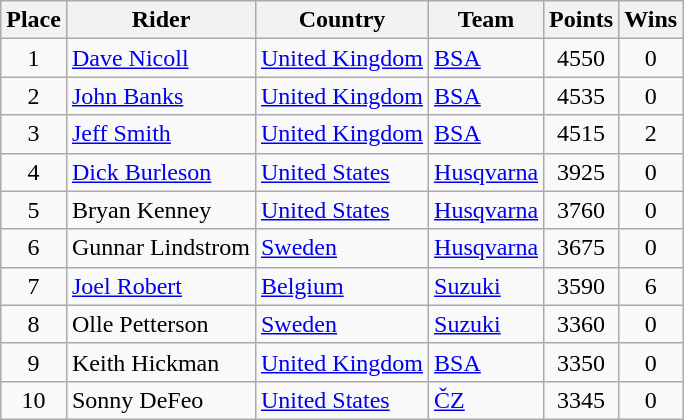<table class="wikitable">
<tr>
<th>Place</th>
<th>Rider</th>
<th>Country</th>
<th>Team</th>
<th>Points</th>
<th>Wins</th>
</tr>
<tr>
<td align="center">1</td>
<td> <a href='#'>Dave Nicoll</a></td>
<td><a href='#'>United Kingdom</a></td>
<td><a href='#'>BSA</a></td>
<td align="center">4550</td>
<td align="center">0</td>
</tr>
<tr>
<td align="center">2</td>
<td> <a href='#'>John Banks</a></td>
<td><a href='#'>United Kingdom</a></td>
<td><a href='#'>BSA</a></td>
<td align="center">4535</td>
<td align="center">0</td>
</tr>
<tr>
<td align="center">3</td>
<td> <a href='#'>Jeff Smith</a></td>
<td><a href='#'>United Kingdom</a></td>
<td><a href='#'>BSA</a></td>
<td align="center">4515</td>
<td align="center">2</td>
</tr>
<tr>
<td align="center">4</td>
<td> <a href='#'>Dick Burleson</a></td>
<td><a href='#'>United States</a></td>
<td><a href='#'>Husqvarna</a></td>
<td align="center">3925</td>
<td align="center">0</td>
</tr>
<tr>
<td align="center">5</td>
<td> Bryan Kenney</td>
<td><a href='#'>United States</a></td>
<td><a href='#'>Husqvarna</a></td>
<td align="center">3760</td>
<td align="center">0</td>
</tr>
<tr>
<td align="center">6</td>
<td> Gunnar Lindstrom</td>
<td><a href='#'>Sweden</a></td>
<td><a href='#'>Husqvarna</a></td>
<td align="center">3675</td>
<td align="center">0</td>
</tr>
<tr>
<td align="center">7</td>
<td> <a href='#'>Joel Robert</a></td>
<td><a href='#'>Belgium</a></td>
<td><a href='#'>Suzuki</a></td>
<td align="center">3590</td>
<td align="center">6</td>
</tr>
<tr>
<td align="center">8</td>
<td> Olle Petterson</td>
<td><a href='#'>Sweden</a></td>
<td><a href='#'>Suzuki</a></td>
<td align="center">3360</td>
<td align="center">0</td>
</tr>
<tr>
<td align="center">9</td>
<td> Keith Hickman</td>
<td><a href='#'>United Kingdom</a></td>
<td><a href='#'>BSA</a></td>
<td align="center">3350</td>
<td align="center">0</td>
</tr>
<tr>
<td align="center">10</td>
<td> Sonny DeFeo</td>
<td><a href='#'>United States</a></td>
<td><a href='#'>ČZ</a></td>
<td align="center">3345</td>
<td align="center">0</td>
</tr>
</table>
